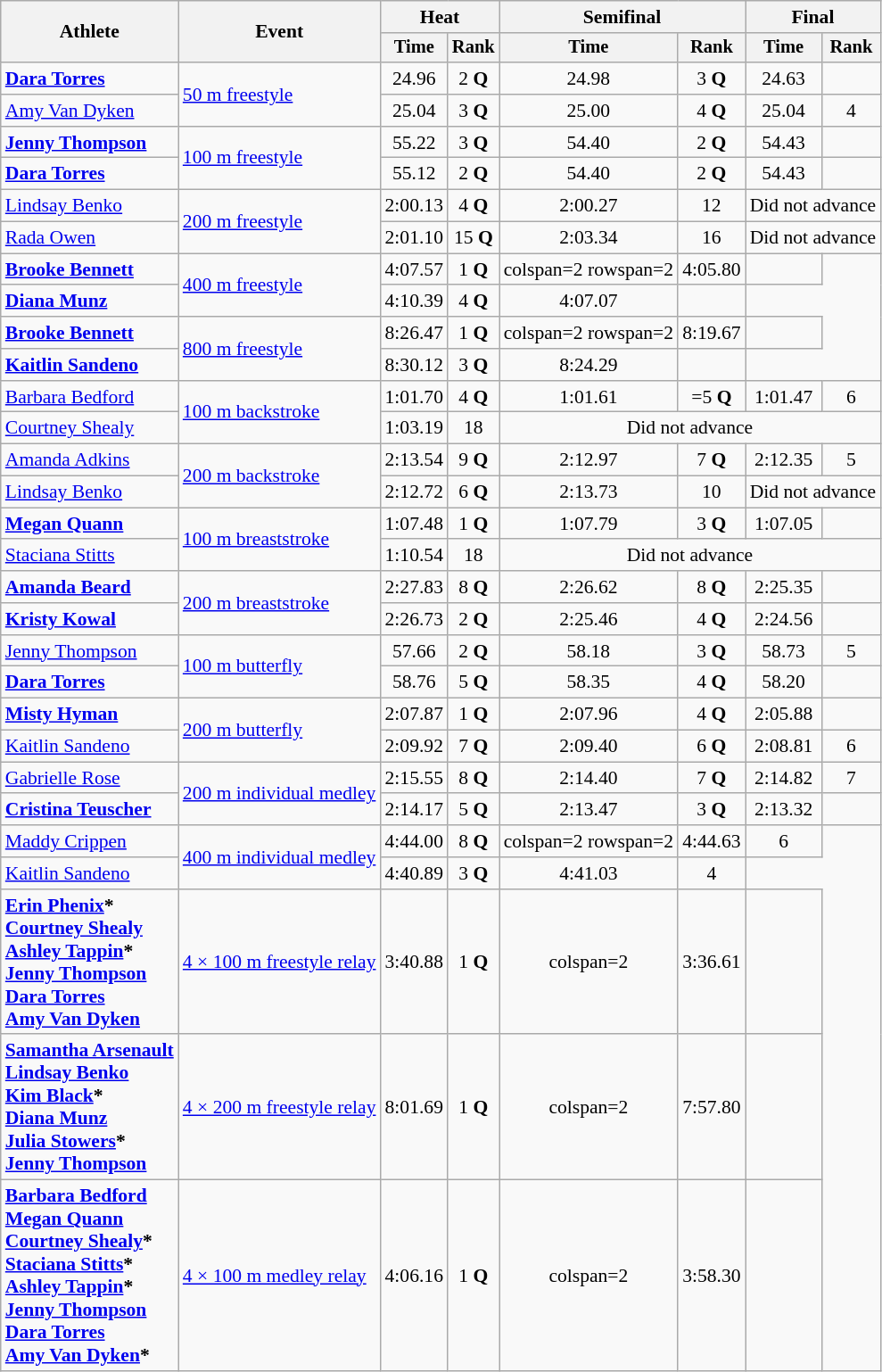<table class=wikitable style=font-size:90%;text-align:center>
<tr>
<th rowspan=2>Athlete</th>
<th rowspan=2>Event</th>
<th colspan=2>Heat</th>
<th colspan=2>Semifinal</th>
<th colspan=2>Final</th>
</tr>
<tr style=font-size:95%>
<th>Time</th>
<th>Rank</th>
<th>Time</th>
<th>Rank</th>
<th>Time</th>
<th>Rank</th>
</tr>
<tr>
<td align=left><strong><a href='#'>Dara Torres</a></strong></td>
<td align=left rowspan=2><a href='#'>50 m freestyle</a></td>
<td>24.96</td>
<td>2 <strong>Q</strong></td>
<td>24.98</td>
<td>3 <strong>Q</strong></td>
<td>24.63</td>
<td></td>
</tr>
<tr>
<td align=left><a href='#'>Amy Van Dyken</a></td>
<td>25.04</td>
<td>3 <strong>Q</strong></td>
<td>25.00</td>
<td>4 <strong>Q</strong></td>
<td>25.04</td>
<td>4</td>
</tr>
<tr>
<td align=left><strong><a href='#'>Jenny Thompson</a></strong></td>
<td align=left rowspan=2><a href='#'>100 m freestyle</a></td>
<td>55.22</td>
<td>3 <strong>Q</strong></td>
<td>54.40</td>
<td>2 <strong>Q</strong></td>
<td>54.43</td>
<td></td>
</tr>
<tr>
<td align=left><strong><a href='#'>Dara Torres</a></strong></td>
<td>55.12</td>
<td>2 <strong>Q</strong></td>
<td>54.40</td>
<td>2 <strong>Q</strong></td>
<td>54.43</td>
<td></td>
</tr>
<tr>
<td align=left><a href='#'>Lindsay Benko</a></td>
<td align=left rowspan=2><a href='#'>200 m freestyle</a></td>
<td>2:00.13</td>
<td>4 <strong>Q</strong></td>
<td>2:00.27</td>
<td>12</td>
<td colspan=2>Did not advance</td>
</tr>
<tr>
<td align=left><a href='#'>Rada Owen</a></td>
<td>2:01.10</td>
<td>15 <strong>Q</strong></td>
<td>2:03.34</td>
<td>16</td>
<td colspan=2>Did not advance</td>
</tr>
<tr>
<td align=left><strong><a href='#'>Brooke Bennett</a></strong></td>
<td align=left rowspan=2><a href='#'>400 m freestyle</a></td>
<td>4:07.57</td>
<td>1 <strong>Q</strong></td>
<td>colspan=2 rowspan=2 </td>
<td>4:05.80</td>
<td></td>
</tr>
<tr>
<td align=left><strong><a href='#'>Diana Munz</a></strong></td>
<td>4:10.39</td>
<td>4 <strong>Q</strong></td>
<td>4:07.07</td>
<td></td>
</tr>
<tr>
<td align=left><strong><a href='#'>Brooke Bennett</a></strong></td>
<td align=left rowspan=2><a href='#'>800 m freestyle</a></td>
<td>8:26.47</td>
<td>1 <strong>Q</strong></td>
<td>colspan=2 rowspan=2 </td>
<td>8:19.67 </td>
<td></td>
</tr>
<tr>
<td align=left><strong><a href='#'>Kaitlin Sandeno</a></strong></td>
<td>8:30.12</td>
<td>3 <strong>Q</strong></td>
<td>8:24.29</td>
<td></td>
</tr>
<tr>
<td align=left><a href='#'>Barbara Bedford</a></td>
<td align=left rowspan=2><a href='#'>100 m backstroke</a></td>
<td>1:01.70</td>
<td>4 <strong>Q</strong></td>
<td>1:01.61</td>
<td>=5 <strong>Q</strong></td>
<td>1:01.47</td>
<td>6</td>
</tr>
<tr>
<td align=left><a href='#'>Courtney Shealy</a></td>
<td>1:03.19</td>
<td>18</td>
<td colspan=4>Did not advance</td>
</tr>
<tr>
<td align=left><a href='#'>Amanda Adkins</a></td>
<td align=left rowspan=2><a href='#'>200 m backstroke</a></td>
<td>2:13.54</td>
<td>9 <strong>Q</strong></td>
<td>2:12.97</td>
<td>7 <strong>Q</strong></td>
<td>2:12.35</td>
<td>5</td>
</tr>
<tr>
<td align=left><a href='#'>Lindsay Benko</a></td>
<td>2:12.72</td>
<td>6 <strong>Q</strong></td>
<td>2:13.73</td>
<td>10</td>
<td colspan=2>Did not advance</td>
</tr>
<tr>
<td align=left><strong><a href='#'>Megan Quann</a></strong></td>
<td align=left rowspan=2><a href='#'>100 m breaststroke</a></td>
<td>1:07.48</td>
<td>1 <strong>Q</strong></td>
<td>1:07.79</td>
<td>3 <strong>Q</strong></td>
<td>1:07.05</td>
<td></td>
</tr>
<tr>
<td align=left><a href='#'>Staciana Stitts</a></td>
<td>1:10.54</td>
<td>18</td>
<td colspan=4>Did not advance</td>
</tr>
<tr>
<td align=left><strong><a href='#'>Amanda Beard</a></strong></td>
<td align=left rowspan=2><a href='#'>200 m breaststroke</a></td>
<td>2:27.83</td>
<td>8 <strong>Q</strong></td>
<td>2:26.62</td>
<td>8 <strong>Q</strong></td>
<td>2:25.35</td>
<td></td>
</tr>
<tr>
<td align=left><strong><a href='#'>Kristy Kowal</a></strong></td>
<td>2:26.73</td>
<td>2 <strong>Q</strong></td>
<td>2:25.46</td>
<td>4 <strong>Q</strong></td>
<td>2:24.56</td>
<td></td>
</tr>
<tr>
<td align=left><a href='#'>Jenny Thompson</a></td>
<td align=left rowspan=2><a href='#'>100 m butterfly</a></td>
<td>57.66</td>
<td>2 <strong>Q</strong></td>
<td>58.18</td>
<td>3 <strong>Q</strong></td>
<td>58.73</td>
<td>5</td>
</tr>
<tr>
<td align=left><strong><a href='#'>Dara Torres</a></strong></td>
<td>58.76</td>
<td>5 <strong>Q</strong></td>
<td>58.35</td>
<td>4 <strong>Q</strong></td>
<td>58.20</td>
<td></td>
</tr>
<tr>
<td align=left><strong><a href='#'>Misty Hyman</a></strong></td>
<td align=left rowspan=2><a href='#'>200 m butterfly</a></td>
<td>2:07.87</td>
<td>1 <strong>Q</strong></td>
<td>2:07.96</td>
<td>4 <strong>Q</strong></td>
<td>2:05.88 </td>
<td></td>
</tr>
<tr>
<td align=left><a href='#'>Kaitlin Sandeno</a></td>
<td>2:09.92</td>
<td>7 <strong>Q</strong></td>
<td>2:09.40</td>
<td>6 <strong>Q</strong></td>
<td>2:08.81</td>
<td>6</td>
</tr>
<tr>
<td align=left><a href='#'>Gabrielle Rose</a></td>
<td align=left rowspan=2><a href='#'>200 m individual medley</a></td>
<td>2:15.55</td>
<td>8 <strong>Q</strong></td>
<td>2:14.40</td>
<td>7 <strong>Q</strong></td>
<td>2:14.82</td>
<td>7</td>
</tr>
<tr>
<td align=left><strong><a href='#'>Cristina Teuscher</a></strong></td>
<td>2:14.17</td>
<td>5 <strong>Q</strong></td>
<td>2:13.47</td>
<td>3 <strong>Q</strong></td>
<td>2:13.32</td>
<td></td>
</tr>
<tr>
<td align=left><a href='#'>Maddy Crippen</a></td>
<td align=left rowspan=2><a href='#'>400 m individual medley</a></td>
<td>4:44.00</td>
<td>8 <strong>Q</strong></td>
<td>colspan=2 rowspan=2 </td>
<td>4:44.63</td>
<td>6</td>
</tr>
<tr>
<td align=left><a href='#'>Kaitlin Sandeno</a></td>
<td>4:40.89</td>
<td>3 <strong>Q</strong></td>
<td>4:41.03</td>
<td>4</td>
</tr>
<tr>
<td align=left><strong><a href='#'>Erin Phenix</a>*<br><a href='#'>Courtney Shealy</a><br><a href='#'>Ashley Tappin</a>*<br><a href='#'>Jenny Thompson</a><br><a href='#'>Dara Torres</a><br><a href='#'>Amy Van Dyken</a></strong></td>
<td align=left><a href='#'>4 × 100 m freestyle relay</a></td>
<td>3:40.88</td>
<td>1 <strong>Q</strong></td>
<td>colspan=2 </td>
<td>3:36.61 </td>
<td></td>
</tr>
<tr>
<td align=left><strong><a href='#'>Samantha Arsenault</a><br><a href='#'>Lindsay Benko</a><br><a href='#'>Kim Black</a>*<br><a href='#'>Diana Munz</a><br><a href='#'>Julia Stowers</a>*<br><a href='#'>Jenny Thompson</a></strong></td>
<td align=left><a href='#'>4 × 200 m freestyle relay</a></td>
<td>8:01.69</td>
<td>1 <strong>Q</strong></td>
<td>colspan=2 </td>
<td>7:57.80 </td>
<td></td>
</tr>
<tr>
<td align=left><strong><a href='#'>Barbara Bedford</a><br><a href='#'>Megan Quann</a><br><a href='#'>Courtney Shealy</a>*<br><a href='#'>Staciana Stitts</a>*<br><a href='#'>Ashley Tappin</a>*<br><a href='#'>Jenny Thompson</a><br><a href='#'>Dara Torres</a><br><a href='#'>Amy Van Dyken</a>*</strong></td>
<td align=left><a href='#'>4 × 100 m medley relay</a></td>
<td>4:06.16</td>
<td>1 <strong>Q</strong></td>
<td>colspan=2 </td>
<td>3:58.30 </td>
<td></td>
</tr>
</table>
